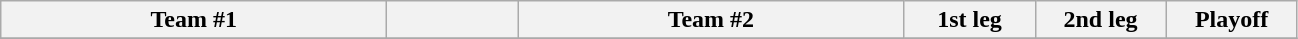<table class="wikitable">
<tr>
<th align="right" width="250">Team #1</th>
<th align="center" width="80">    </th>
<th align="left" width="250">Team #2</th>
<th width="80">  1st leg  </th>
<th width="80">  2nd leg  </th>
<th width="80">  Playoff  </th>
</tr>
<tr>
</tr>
</table>
